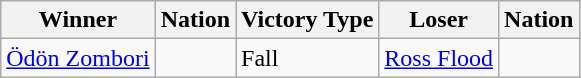<table class="wikitable sortable" style="text-align:left;">
<tr>
<th>Winner</th>
<th>Nation</th>
<th>Victory Type</th>
<th>Loser</th>
<th>Nation</th>
</tr>
<tr>
<td><a href='#'>Ödön Zombori</a></td>
<td></td>
<td>Fall</td>
<td><a href='#'>Ross Flood</a></td>
<td></td>
</tr>
</table>
